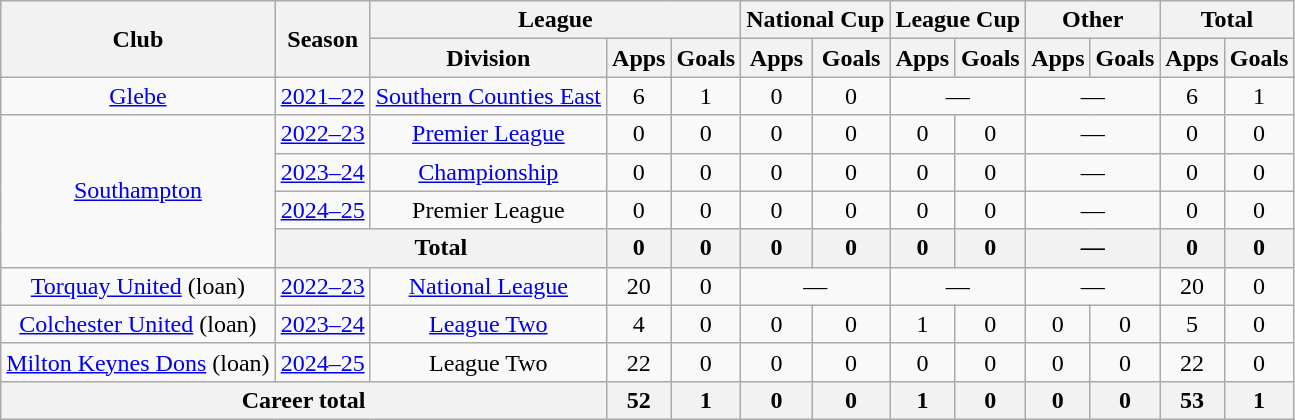<table class=wikitable style="text-align: center">
<tr>
<th rowspan=2>Club</th>
<th rowspan=2>Season</th>
<th colspan=3>League</th>
<th colspan=2>National Cup</th>
<th colspan=2>League Cup</th>
<th colspan=2>Other</th>
<th colspan=2>Total</th>
</tr>
<tr>
<th>Division</th>
<th>Apps</th>
<th>Goals</th>
<th>Apps</th>
<th>Goals</th>
<th>Apps</th>
<th>Goals</th>
<th>Apps</th>
<th>Goals</th>
<th>Apps</th>
<th>Goals</th>
</tr>
<tr>
<td><a href='#'>Glebe</a></td>
<td><a href='#'>2021–22</a></td>
<td><a href='#'>Southern Counties East</a></td>
<td>6</td>
<td>1</td>
<td>0</td>
<td>0</td>
<td colspan="2">—</td>
<td colspan="2">—</td>
<td>6</td>
<td>1</td>
</tr>
<tr>
<td rowspan=4><a href='#'>Southampton</a></td>
<td><a href='#'>2022–23</a></td>
<td><a href='#'>Premier League</a></td>
<td>0</td>
<td>0</td>
<td>0</td>
<td>0</td>
<td>0</td>
<td>0</td>
<td colspan="2">—</td>
<td>0</td>
<td>0</td>
</tr>
<tr>
<td><a href='#'>2023–24</a></td>
<td><a href='#'>Championship</a></td>
<td>0</td>
<td>0</td>
<td>0</td>
<td>0</td>
<td>0</td>
<td>0</td>
<td colspan="2">—</td>
<td>0</td>
<td>0</td>
</tr>
<tr>
<td><a href='#'>2024–25</a></td>
<td>Premier League</td>
<td>0</td>
<td>0</td>
<td>0</td>
<td>0</td>
<td>0</td>
<td>0</td>
<td colspan="2">—</td>
<td>0</td>
<td>0</td>
</tr>
<tr>
<th colspan="2">Total</th>
<th>0</th>
<th>0</th>
<th>0</th>
<th>0</th>
<th>0</th>
<th>0</th>
<th colspan="2">—</th>
<th>0</th>
<th>0</th>
</tr>
<tr>
<td><a href='#'>Torquay United</a> (loan)</td>
<td><a href='#'>2022–23</a></td>
<td><a href='#'>National League</a></td>
<td>20</td>
<td>0</td>
<td colspan="2">—</td>
<td colspan="2">—</td>
<td colspan="2">—</td>
<td>20</td>
<td>0</td>
</tr>
<tr>
<td><a href='#'>Colchester United</a> (loan)</td>
<td><a href='#'>2023–24</a></td>
<td><a href='#'>League Two</a></td>
<td>4</td>
<td>0</td>
<td>0</td>
<td>0</td>
<td>1</td>
<td>0</td>
<td>0</td>
<td>0</td>
<td>5</td>
<td>0</td>
</tr>
<tr>
<td><a href='#'>Milton Keynes Dons</a> (loan)</td>
<td><a href='#'>2024–25</a></td>
<td>League Two</td>
<td>22</td>
<td>0</td>
<td>0</td>
<td>0</td>
<td>0</td>
<td>0</td>
<td>0</td>
<td>0</td>
<td>22</td>
<td>0</td>
</tr>
<tr>
<th colspan=3>Career total</th>
<th>52</th>
<th>1</th>
<th>0</th>
<th>0</th>
<th>1</th>
<th>0</th>
<th>0</th>
<th>0</th>
<th>53</th>
<th>1</th>
</tr>
</table>
